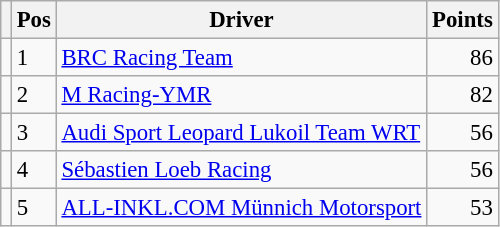<table class="wikitable" style="font-size: 95%;">
<tr>
<th></th>
<th>Pos</th>
<th>Driver</th>
<th>Points</th>
</tr>
<tr>
<td align="left"></td>
<td>1</td>
<td> <a href='#'>BRC Racing Team</a></td>
<td align="right">86</td>
</tr>
<tr>
<td align="left"></td>
<td>2</td>
<td> <a href='#'>M Racing-YMR</a></td>
<td align="right">82</td>
</tr>
<tr>
<td align="left"></td>
<td>3</td>
<td> <a href='#'>Audi Sport Leopard Lukoil Team WRT</a></td>
<td align="right">56</td>
</tr>
<tr>
<td align="left"></td>
<td>4</td>
<td> <a href='#'>Sébastien Loeb Racing</a></td>
<td align="right">56</td>
</tr>
<tr>
<td align="left"></td>
<td>5</td>
<td> <a href='#'>ALL-INKL.COM Münnich Motorsport</a></td>
<td align="right">53</td>
</tr>
</table>
